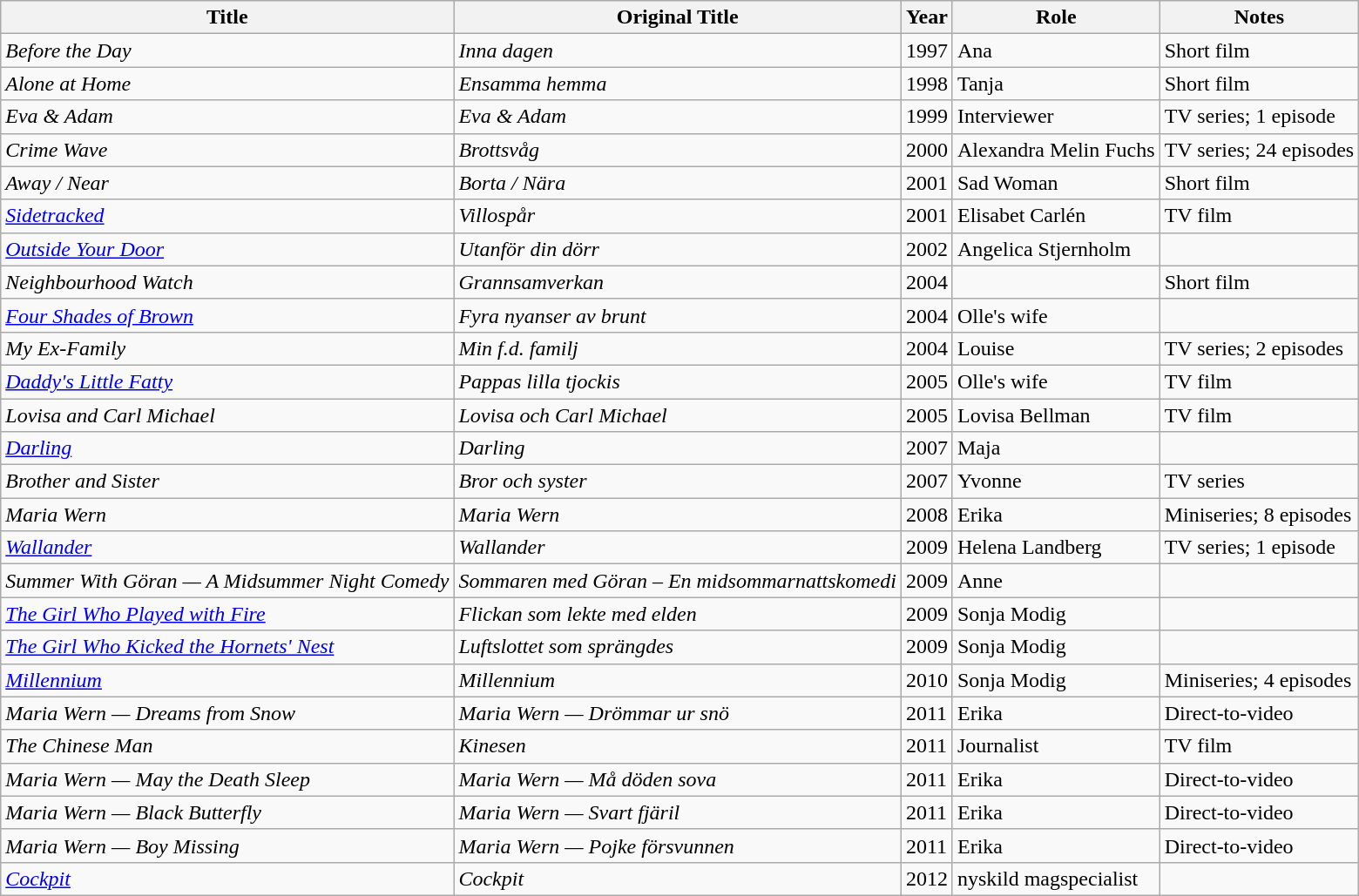<table class="wikitable sortable">
<tr>
<th>Title</th>
<th>Original Title</th>
<th>Year</th>
<th>Role</th>
<th>Notes</th>
</tr>
<tr>
<td><em>Before the Day</em></td>
<td><em>Inna dagen</em></td>
<td>1997</td>
<td>Ana</td>
<td>Short film</td>
</tr>
<tr>
<td><em>Alone at Home</em></td>
<td><em>Ensamma hemma</em></td>
<td>1998</td>
<td>Tanja</td>
<td>Short film</td>
</tr>
<tr>
<td><em>Eva & Adam</em></td>
<td><em>Eva & Adam</em></td>
<td>1999</td>
<td>Interviewer</td>
<td>TV series; 1 episode</td>
</tr>
<tr>
<td><em>Crime Wave</em></td>
<td><em>Brottsvåg</em></td>
<td>2000</td>
<td>Alexandra Melin Fuchs</td>
<td>TV series; 24 episodes</td>
</tr>
<tr>
<td><em>Away / Near</em></td>
<td><em>Borta / Nära</em></td>
<td>2001</td>
<td>Sad Woman</td>
<td>Short film</td>
</tr>
<tr>
<td><em><a href='#'>Sidetracked</a></em></td>
<td><em>Villospår</em></td>
<td>2001</td>
<td>Elisabet Carlén</td>
<td>TV film</td>
</tr>
<tr>
<td><em><a href='#'>Outside Your Door</a></em></td>
<td><em>Utanför din dörr</em></td>
<td>2002</td>
<td>Angelica Stjernholm</td>
<td></td>
</tr>
<tr>
<td><em>Neighbourhood Watch</em></td>
<td><em>Grannsamverkan</em></td>
<td>2004</td>
<td></td>
<td>Short film</td>
</tr>
<tr>
<td><em><a href='#'>Four Shades of Brown</a></em></td>
<td><em>Fyra nyanser av brunt</em></td>
<td>2004</td>
<td>Olle's wife</td>
<td></td>
</tr>
<tr>
<td><em>My Ex-Family</em></td>
<td><em>Min f.d. familj</em></td>
<td>2004</td>
<td>Louise</td>
<td>TV series; 2 episodes</td>
</tr>
<tr>
<td><em><a href='#'>Daddy's Little Fatty</a></em></td>
<td><em>Pappas lilla tjockis</em></td>
<td>2005</td>
<td>Olle's wife</td>
<td>TV film</td>
</tr>
<tr>
<td><em>Lovisa and Carl Michael</em></td>
<td><em>Lovisa och Carl Michael</em></td>
<td>2005</td>
<td>Lovisa Bellman</td>
<td>TV film</td>
</tr>
<tr>
<td><em><a href='#'>Darling</a></em></td>
<td><em>Darling</em></td>
<td>2007</td>
<td>Maja</td>
<td></td>
</tr>
<tr>
<td><em>Brother and Sister</em></td>
<td><em>Bror och syster</em></td>
<td>2007</td>
<td>Yvonne</td>
<td>TV series</td>
</tr>
<tr>
<td><em>Maria Wern</em></td>
<td><em>Maria Wern</em></td>
<td>2008</td>
<td>Erika</td>
<td>Miniseries; 8 episodes</td>
</tr>
<tr>
<td><em><a href='#'>Wallander</a></em></td>
<td><em>Wallander</em></td>
<td>2009</td>
<td>Helena Landberg</td>
<td>TV series; 1 episode</td>
</tr>
<tr>
<td><em>Summer With Göran — A Midsummer Night Comedy</em></td>
<td><em>Sommaren med Göran – En midsommarnattskomedi</em></td>
<td>2009</td>
<td>Anne</td>
<td></td>
</tr>
<tr>
<td><em><a href='#'>The Girl Who Played with Fire</a></em></td>
<td><em>Flickan som lekte med elden</em></td>
<td>2009</td>
<td>Sonja Modig</td>
<td></td>
</tr>
<tr>
<td><em><a href='#'>The Girl Who Kicked the Hornets' Nest</a></em></td>
<td><em>Luftslottet som sprängdes</em></td>
<td>2009</td>
<td>Sonja Modig</td>
<td></td>
</tr>
<tr>
<td><em><a href='#'>Millennium</a></em></td>
<td><em>Millennium</em></td>
<td>2010</td>
<td>Sonja Modig</td>
<td>Miniseries; 4 episodes</td>
</tr>
<tr>
<td><em>Maria Wern — Dreams from Snow</em></td>
<td><em>Maria Wern — Drömmar ur snö</em></td>
<td>2011</td>
<td>Erika</td>
<td>Direct-to-video</td>
</tr>
<tr>
<td><em>The Chinese Man</em></td>
<td><em>Kinesen</em></td>
<td>2011</td>
<td>Journalist</td>
<td>TV film</td>
</tr>
<tr>
<td><em>Maria Wern — May the Death Sleep</em></td>
<td><em>Maria Wern — Må döden sova</em></td>
<td>2011</td>
<td>Erika</td>
<td>Direct-to-video</td>
</tr>
<tr>
<td><em>Maria Wern — Black Butterfly</em></td>
<td><em>Maria Wern — Svart fjäril</em></td>
<td>2011</td>
<td>Erika</td>
<td>Direct-to-video</td>
</tr>
<tr>
<td><em>Maria Wern — Boy Missing</em></td>
<td><em>Maria Wern — Pojke försvunnen</em></td>
<td>2011</td>
<td>Erika</td>
<td>Direct-to-video</td>
</tr>
<tr>
<td><em><a href='#'>Cockpit</a></em></td>
<td><em>Cockpit</em></td>
<td>2012</td>
<td>nyskild magspecialist</td>
<td></td>
</tr>
</table>
